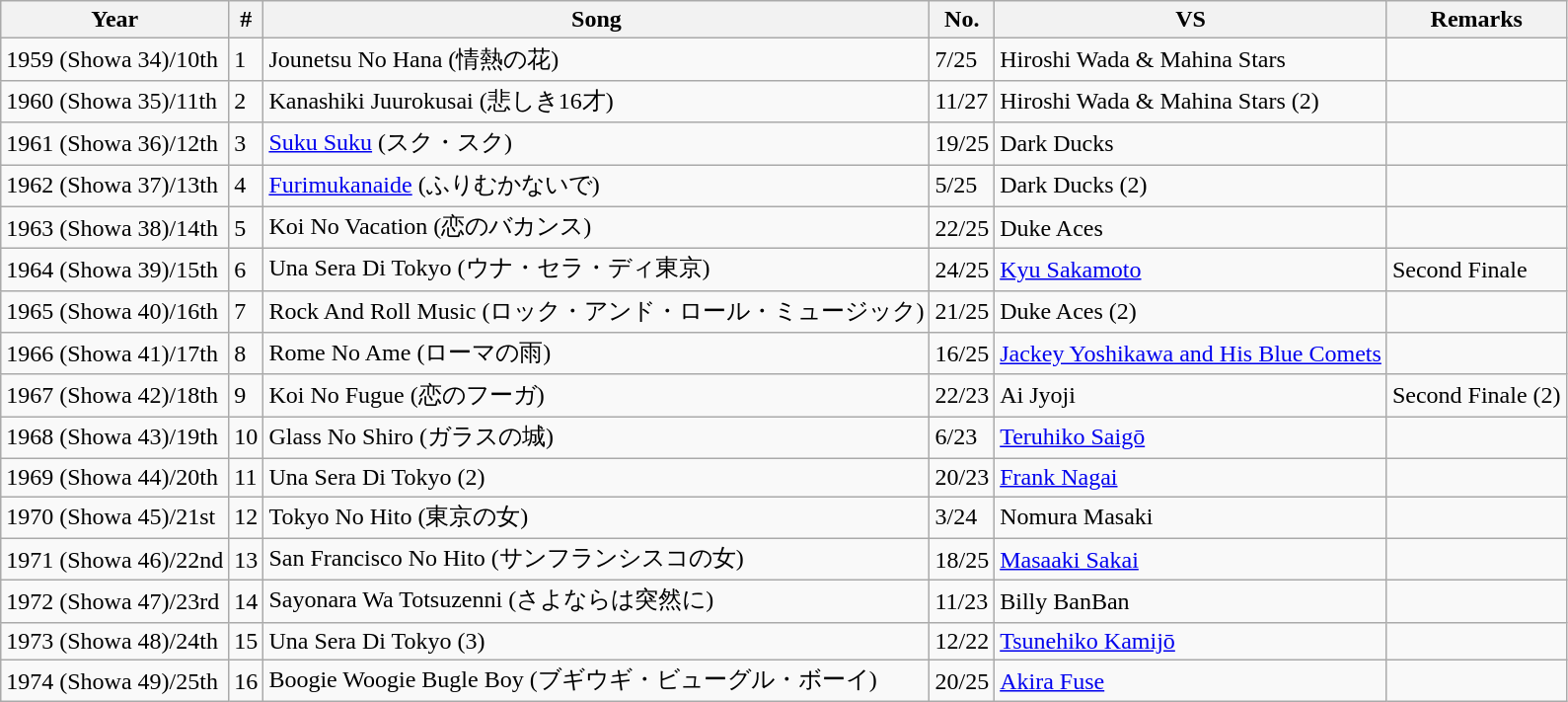<table class="wikitable">
<tr>
<th>Year</th>
<th>#</th>
<th>Song</th>
<th>No.</th>
<th>VS</th>
<th>Remarks</th>
</tr>
<tr>
<td>1959 (Showa 34)/10th</td>
<td>1</td>
<td>Jounetsu No Hana (情熱の花)</td>
<td>7/25</td>
<td>Hiroshi Wada & Mahina Stars</td>
<td></td>
</tr>
<tr>
<td>1960 (Showa 35)/11th</td>
<td>2</td>
<td>Kanashiki Juurokusai (悲しき16才)</td>
<td>11/27</td>
<td>Hiroshi Wada & Mahina Stars (2)</td>
<td></td>
</tr>
<tr>
<td>1961 (Showa 36)/12th</td>
<td>3</td>
<td><a href='#'>Suku Suku</a> (スク・スク)</td>
<td>19/25</td>
<td>Dark Ducks</td>
<td></td>
</tr>
<tr>
<td>1962 (Showa 37)/13th</td>
<td>4</td>
<td><a href='#'>Furimukanaide</a> (ふりむかないで)</td>
<td>5/25</td>
<td>Dark Ducks (2)</td>
<td></td>
</tr>
<tr>
<td>1963 (Showa 38)/14th</td>
<td>5</td>
<td>Koi No Vacation (恋のバカンス)</td>
<td>22/25</td>
<td>Duke Aces</td>
<td></td>
</tr>
<tr>
<td>1964 (Showa 39)/15th</td>
<td>6</td>
<td>Una Sera Di Tokyo (ウナ・セラ・ディ東京)</td>
<td>24/25</td>
<td><a href='#'>Kyu Sakamoto</a></td>
<td>Second Finale</td>
</tr>
<tr>
<td>1965 (Showa 40)/16th</td>
<td>7</td>
<td>Rock And Roll Music (ロック・アンド・ロール・ミュージック)</td>
<td>21/25</td>
<td>Duke Aces (2)</td>
<td></td>
</tr>
<tr>
<td>1966 (Showa 41)/17th</td>
<td>8</td>
<td>Rome No Ame (ローマの雨)</td>
<td>16/25</td>
<td><a href='#'>Jackey Yoshikawa and His Blue Comets</a></td>
<td></td>
</tr>
<tr>
<td>1967 (Showa 42)/18th</td>
<td>9</td>
<td>Koi No Fugue (恋のフーガ)</td>
<td>22/23</td>
<td>Ai Jyoji</td>
<td>Second Finale (2)</td>
</tr>
<tr>
<td>1968 (Showa 43)/19th</td>
<td>10</td>
<td>Glass No Shiro (ガラスの城)</td>
<td>6/23</td>
<td><a href='#'>Teruhiko Saigō</a></td>
<td></td>
</tr>
<tr>
<td>1969 (Showa 44)/20th</td>
<td>11</td>
<td>Una Sera Di Tokyo (2)</td>
<td>20/23</td>
<td><a href='#'>Frank Nagai</a></td>
<td></td>
</tr>
<tr>
<td>1970 (Showa 45)/21st</td>
<td>12</td>
<td>Tokyo No Hito (東京の女)</td>
<td>3/24</td>
<td>Nomura Masaki</td>
<td></td>
</tr>
<tr>
<td>1971 (Showa 46)/22nd</td>
<td>13</td>
<td>San Francisco No Hito (サンフランシスコの女)</td>
<td>18/25</td>
<td><a href='#'>Masaaki Sakai</a></td>
<td></td>
</tr>
<tr>
<td>1972 (Showa 47)/23rd</td>
<td>14</td>
<td>Sayonara Wa Totsuzenni (さよならは突然に)</td>
<td>11/23</td>
<td>Billy BanBan</td>
<td></td>
</tr>
<tr>
<td>1973 (Showa 48)/24th</td>
<td>15</td>
<td>Una Sera Di Tokyo (3)</td>
<td>12/22</td>
<td><a href='#'>Tsunehiko Kamijō</a></td>
<td></td>
</tr>
<tr>
<td>1974 (Showa 49)/25th</td>
<td>16</td>
<td>Boogie Woogie Bugle Boy (ブギウギ・ビューグル・ボーイ)</td>
<td>20/25</td>
<td><a href='#'>Akira Fuse</a></td>
<td></td>
</tr>
</table>
